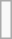<table class="wikitable">
<tr>
<td><br></td>
</tr>
</table>
